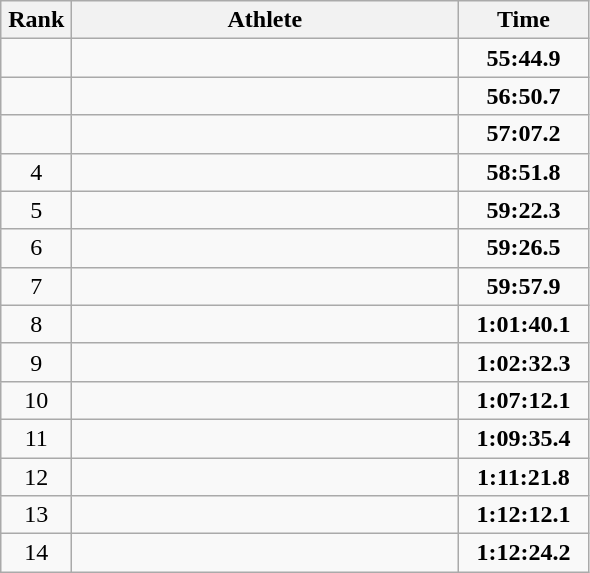<table class=wikitable style="text-align:center">
<tr>
<th width=40>Rank</th>
<th width=250>Athlete</th>
<th width=80>Time</th>
</tr>
<tr>
<td></td>
<td align=left></td>
<td><strong>55:44.9</strong></td>
</tr>
<tr>
<td></td>
<td align=left></td>
<td><strong>56:50.7</strong></td>
</tr>
<tr>
<td></td>
<td align=left></td>
<td><strong>57:07.2</strong></td>
</tr>
<tr>
<td>4</td>
<td align=left></td>
<td><strong>58:51.8</strong></td>
</tr>
<tr>
<td>5</td>
<td align=left></td>
<td><strong>59:22.3</strong></td>
</tr>
<tr>
<td>6</td>
<td align=left></td>
<td><strong>59:26.5</strong></td>
</tr>
<tr>
<td>7</td>
<td align=left></td>
<td><strong>59:57.9</strong></td>
</tr>
<tr>
<td>8</td>
<td align=left></td>
<td><strong>1:01:40.1</strong></td>
</tr>
<tr>
<td>9</td>
<td align=left></td>
<td><strong>1:02:32.3</strong></td>
</tr>
<tr>
<td>10</td>
<td align=left></td>
<td><strong>1:07:12.1</strong></td>
</tr>
<tr>
<td>11</td>
<td align=left></td>
<td><strong>1:09:35.4</strong></td>
</tr>
<tr>
<td>12</td>
<td align=left></td>
<td><strong>1:11:21.8</strong></td>
</tr>
<tr>
<td>13</td>
<td align=left></td>
<td><strong>1:12:12.1</strong></td>
</tr>
<tr>
<td>14</td>
<td align=left></td>
<td><strong>1:12:24.2</strong></td>
</tr>
</table>
